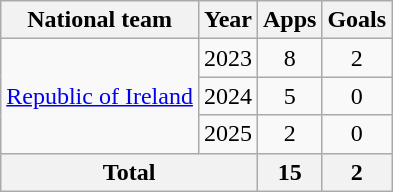<table class=wikitable style="text-align:center">
<tr>
<th>National team</th>
<th>Year</th>
<th>Apps</th>
<th>Goals</th>
</tr>
<tr>
<td rowspan="3"><a href='#'>Republic of Ireland</a></td>
<td>2023</td>
<td>8</td>
<td>2</td>
</tr>
<tr>
<td>2024</td>
<td>5</td>
<td>0</td>
</tr>
<tr>
<td>2025</td>
<td>2</td>
<td>0</td>
</tr>
<tr>
<th colspan="2">Total</th>
<th>15</th>
<th>2</th>
</tr>
</table>
